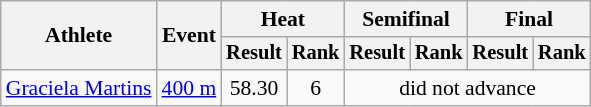<table class="wikitable" style="font-size:90%">
<tr>
<th rowspan="2">Athlete</th>
<th rowspan="2">Event</th>
<th colspan="2">Heat</th>
<th colspan="2">Semifinal</th>
<th colspan="2">Final</th>
</tr>
<tr style="font-size:95%">
<th>Result</th>
<th>Rank</th>
<th>Result</th>
<th>Rank</th>
<th>Result</th>
<th>Rank</th>
</tr>
<tr align=center>
<td align=left><a href='#'>Graciela Martins</a></td>
<td align=left><a href='#'>400 m</a></td>
<td>58.30</td>
<td>6</td>
<td colspan=4>did not advance</td>
</tr>
</table>
